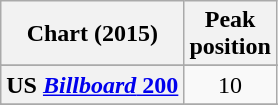<table class="wikitable sortable plainrowheaders" style="text-align:center">
<tr>
<th scope="col">Chart (2015)</th>
<th scope="col">Peak<br>position</th>
</tr>
<tr>
</tr>
<tr>
</tr>
<tr>
</tr>
<tr>
</tr>
<tr>
</tr>
<tr>
</tr>
<tr>
</tr>
<tr>
</tr>
<tr>
</tr>
<tr>
</tr>
<tr>
</tr>
<tr>
</tr>
<tr>
</tr>
<tr>
<th scope="row">US <a href='#'><em>Billboard</em> 200</a></th>
<td>10</td>
</tr>
<tr>
</tr>
<tr>
</tr>
<tr>
</tr>
</table>
